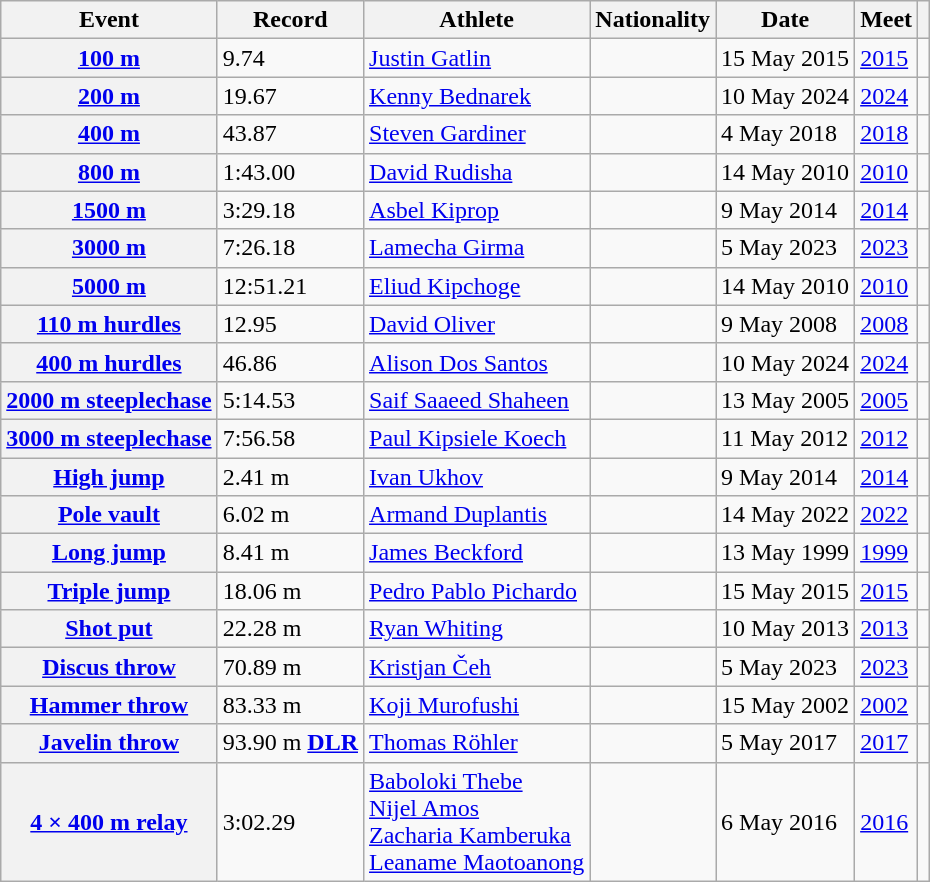<table class="wikitable plainrowheaders sticky-header">
<tr>
<th scope="col">Event</th>
<th scope="col">Record</th>
<th scope="col">Athlete</th>
<th scope="col">Nationality</th>
<th scope="col">Date</th>
<th scope="col">Meet</th>
<th scope="col"></th>
</tr>
<tr>
<th scope="row"><a href='#'>100 m</a></th>
<td>9.74 </td>
<td><a href='#'>Justin Gatlin</a></td>
<td></td>
<td>15 May 2015</td>
<td><a href='#'>2015</a></td>
<td></td>
</tr>
<tr>
<th scope="row"><a href='#'>200 m</a></th>
<td>19.67 </td>
<td><a href='#'>Kenny Bednarek</a></td>
<td></td>
<td>10 May 2024</td>
<td><a href='#'>2024</a></td>
<td></td>
</tr>
<tr>
<th scope="row"><a href='#'>400 m</a></th>
<td>43.87</td>
<td><a href='#'>Steven Gardiner</a></td>
<td></td>
<td>4 May 2018</td>
<td><a href='#'>2018</a></td>
<td></td>
</tr>
<tr>
<th scope="row"><a href='#'>800 m</a></th>
<td>1:43.00</td>
<td><a href='#'>David Rudisha</a></td>
<td></td>
<td>14 May 2010</td>
<td><a href='#'>2010</a></td>
<td></td>
</tr>
<tr>
<th scope="row"><a href='#'>1500 m</a></th>
<td>3:29.18</td>
<td><a href='#'>Asbel Kiprop</a></td>
<td></td>
<td>9 May 2014</td>
<td><a href='#'>2014</a></td>
<td></td>
</tr>
<tr>
<th scope="row"><a href='#'>3000 m</a></th>
<td>7:26.18</td>
<td><a href='#'>Lamecha Girma</a></td>
<td></td>
<td>5 May 2023</td>
<td><a href='#'>2023</a></td>
<td></td>
</tr>
<tr>
<th scope="row"><a href='#'>5000 m</a></th>
<td>12:51.21</td>
<td><a href='#'>Eliud Kipchoge</a></td>
<td></td>
<td>14 May 2010</td>
<td><a href='#'>2010</a></td>
<td></td>
</tr>
<tr>
<th scope="row"><a href='#'>110 m hurdles</a></th>
<td>12.95</td>
<td><a href='#'>David Oliver</a></td>
<td></td>
<td>9 May 2008</td>
<td><a href='#'>2008</a></td>
<td></td>
</tr>
<tr>
<th scope="row"><a href='#'>400 m hurdles</a></th>
<td>46.86</td>
<td><a href='#'>Alison Dos Santos</a></td>
<td></td>
<td>10 May 2024</td>
<td><a href='#'>2024</a></td>
<td></td>
</tr>
<tr>
<th scope="row"><a href='#'>2000 m steeplechase</a></th>
<td>5:14.53</td>
<td><a href='#'>Saif Saaeed Shaheen</a></td>
<td></td>
<td>13 May 2005</td>
<td><a href='#'>2005</a></td>
<td></td>
</tr>
<tr>
<th scope="row"><a href='#'>3000 m steeplechase</a></th>
<td>7:56.58</td>
<td><a href='#'>Paul Kipsiele Koech</a></td>
<td></td>
<td>11 May 2012</td>
<td><a href='#'>2012</a></td>
<td></td>
</tr>
<tr>
<th scope="row"><a href='#'>High jump</a></th>
<td>2.41 m</td>
<td><a href='#'>Ivan Ukhov</a></td>
<td></td>
<td>9 May 2014</td>
<td><a href='#'>2014</a></td>
<td></td>
</tr>
<tr>
<th scope="row"><a href='#'>Pole vault</a></th>
<td>6.02 m</td>
<td><a href='#'>Armand Duplantis</a></td>
<td></td>
<td>14 May 2022</td>
<td><a href='#'>2022</a></td>
<td></td>
</tr>
<tr>
<th scope="row"><a href='#'>Long jump</a></th>
<td>8.41 m </td>
<td><a href='#'>James Beckford</a></td>
<td></td>
<td>13 May 1999</td>
<td><a href='#'>1999</a></td>
<td></td>
</tr>
<tr>
<th scope="row"><a href='#'>Triple jump</a></th>
<td>18.06 m </td>
<td><a href='#'>Pedro Pablo Pichardo</a></td>
<td></td>
<td>15 May 2015</td>
<td><a href='#'>2015</a></td>
<td></td>
</tr>
<tr>
<th scope="row"><a href='#'>Shot put</a></th>
<td>22.28 m</td>
<td><a href='#'>Ryan Whiting</a></td>
<td></td>
<td>10 May 2013</td>
<td><a href='#'>2013</a></td>
<td></td>
</tr>
<tr>
<th scope="row"><a href='#'>Discus throw</a></th>
<td>70.89 m</td>
<td><a href='#'>Kristjan Čeh</a></td>
<td></td>
<td>5 May 2023</td>
<td><a href='#'>2023</a></td>
<td></td>
</tr>
<tr>
<th scope="row"><a href='#'>Hammer throw</a></th>
<td>83.33 m</td>
<td><a href='#'>Koji Murofushi</a></td>
<td></td>
<td>15 May 2002</td>
<td><a href='#'>2002</a></td>
<td></td>
</tr>
<tr>
<th scope="row"><a href='#'>Javelin throw</a></th>
<td>93.90 m <strong><a href='#'>DLR</a></strong></td>
<td><a href='#'>Thomas Röhler</a></td>
<td></td>
<td>5 May 2017</td>
<td><a href='#'>2017</a></td>
<td></td>
</tr>
<tr>
<th scope="row"><a href='#'>4 × 400 m relay</a></th>
<td>3:02.29</td>
<td><a href='#'>Baboloki Thebe</a><br><a href='#'>Nijel Amos</a><br><a href='#'>Zacharia Kamberuka</a><br><a href='#'>Leaname Maotoanong</a></td>
<td></td>
<td>6 May 2016</td>
<td><a href='#'>2016</a></td>
<td></td>
</tr>
</table>
